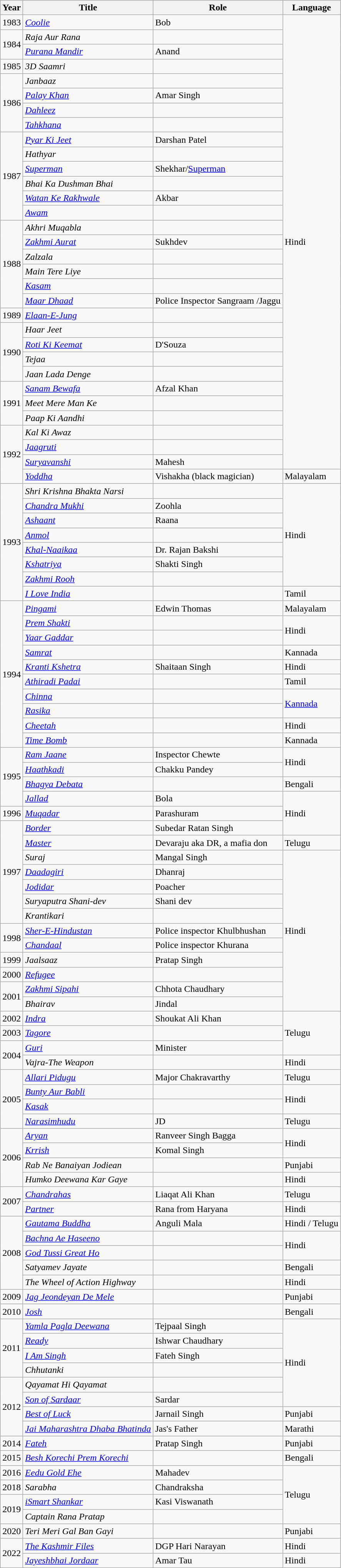<table class="wikitable sortable">
<tr>
<th>Year</th>
<th>Title</th>
<th>Role</th>
<th>Language</th>
</tr>
<tr>
<td>1983</td>
<td><em><a href='#'>Coolie</a></em></td>
<td>Bob</td>
<td rowspan="31">Hindi</td>
</tr>
<tr>
<td rowspan="2">1984</td>
<td><em>Raja Aur Rana</em></td>
<td></td>
</tr>
<tr>
<td><em><a href='#'>Purana Mandir</a></em></td>
<td>Anand</td>
</tr>
<tr>
<td>1985</td>
<td><em>3D Saamri</em></td>
<td></td>
</tr>
<tr>
<td rowspan="4">1986</td>
<td><em>Janbaaz</em></td>
<td></td>
</tr>
<tr>
<td><em><a href='#'>Palay Khan</a></em></td>
<td>Amar Singh</td>
</tr>
<tr>
<td><em><a href='#'>Dahleez</a></em></td>
<td></td>
</tr>
<tr>
<td><em><a href='#'>Tahkhana</a></em></td>
<td></td>
</tr>
<tr>
<td rowspan="6">1987</td>
<td><em><a href='#'>Pyar Ki Jeet</a></em></td>
<td>Darshan Patel</td>
</tr>
<tr>
<td><em>Hathyar</em></td>
<td></td>
</tr>
<tr>
<td><em><a href='#'>Superman</a></em></td>
<td>Shekhar/<a href='#'>Superman</a></td>
</tr>
<tr>
<td><em>Bhai Ka Dushman Bhai</em></td>
<td></td>
</tr>
<tr>
<td><em><a href='#'>Watan Ke Rakhwale</a></em></td>
<td>Akbar</td>
</tr>
<tr>
<td><em><a href='#'>Awam</a></em></td>
<td></td>
</tr>
<tr>
<td rowspan="6">1988</td>
<td><em>Akhri Muqabla</em></td>
<td></td>
</tr>
<tr>
<td><em><a href='#'>Zakhmi Aurat</a></em></td>
<td>Sukhdev</td>
</tr>
<tr>
<td><em>Zalzala</em></td>
<td></td>
</tr>
<tr>
<td><em>Main Tere Liye</em></td>
<td></td>
</tr>
<tr>
<td><em><a href='#'>Kasam</a></em></td>
<td></td>
</tr>
<tr>
<td><em><a href='#'>Maar Dhaad</a></em></td>
<td>Police Inspector Sangraam /Jaggu</td>
</tr>
<tr>
<td>1989</td>
<td><em><a href='#'>Elaan-E-Jung</a></em></td>
<td></td>
</tr>
<tr>
<td rowspan="4">1990</td>
<td><em>Haar Jeet</em></td>
<td></td>
</tr>
<tr>
<td><em><a href='#'>Roti Ki Keemat</a></em></td>
<td>D'Souza</td>
</tr>
<tr>
<td><em>Tejaa</em></td>
<td></td>
</tr>
<tr>
<td><em>Jaan Lada Denge</em></td>
<td></td>
</tr>
<tr>
<td rowspan="3">1991</td>
<td><em><a href='#'>Sanam Bewafa</a></em></td>
<td>Afzal Khan</td>
</tr>
<tr>
<td><em>Meet Mere Man Ke</em></td>
<td></td>
</tr>
<tr>
<td><em>Paap Ki Aandhi</em></td>
<td></td>
</tr>
<tr>
<td rowspan="4">1992</td>
<td><em>Kal Ki Awaz</em></td>
<td></td>
</tr>
<tr>
<td><em><a href='#'>Jaagruti</a></em></td>
<td></td>
</tr>
<tr>
<td><em><a href='#'>Suryavanshi</a></em></td>
<td>Mahesh</td>
</tr>
<tr>
<td><em><a href='#'>Yoddha</a></em></td>
<td>Vishakha (black magician)</td>
<td>Malayalam</td>
</tr>
<tr>
<td rowspan="8">1993</td>
<td><em>Shri Krishna Bhakta Narsi</em></td>
<td></td>
<td rowspan="7">Hindi</td>
</tr>
<tr>
<td><em><a href='#'>Chandra Mukhi</a></em></td>
<td>Zoohla</td>
</tr>
<tr>
<td><em><a href='#'>Ashaant</a></em></td>
<td>Raana</td>
</tr>
<tr>
<td><em><a href='#'>Anmol</a></em></td>
<td></td>
</tr>
<tr>
<td><em><a href='#'>Khal-Naaikaa</a></em></td>
<td>Dr. Rajan Bakshi</td>
</tr>
<tr>
<td><em><a href='#'>Kshatriya</a></em></td>
<td>Shakti Singh</td>
</tr>
<tr>
<td><em><a href='#'>Zakhmi Rooh</a></em></td>
<td></td>
</tr>
<tr>
<td><em><a href='#'>I Love India</a></em></td>
<td></td>
<td>Tamil</td>
</tr>
<tr>
<td rowspan="10">1994</td>
<td><em><a href='#'>Pingami</a></em></td>
<td>Edwin Thomas</td>
<td>Malayalam</td>
</tr>
<tr>
<td><em><a href='#'>Prem Shakti</a></em></td>
<td></td>
<td rowspan="2">Hindi</td>
</tr>
<tr>
<td><em><a href='#'>Yaar Gaddar</a></em></td>
<td></td>
</tr>
<tr>
<td><em><a href='#'>Samrat</a></em></td>
<td></td>
<td>Kannada</td>
</tr>
<tr>
<td><em><a href='#'>Kranti Kshetra</a></em></td>
<td>Shaitaan Singh</td>
<td>Hindi</td>
</tr>
<tr>
<td><em><a href='#'>Athiradi Padai</a></em></td>
<td></td>
<td>Tamil</td>
</tr>
<tr>
<td><em><a href='#'>Chinna</a></em></td>
<td></td>
<td rowspan="2"><a href='#'>Kannada</a></td>
</tr>
<tr>
<td><em><a href='#'>Rasika</a></em></td>
<td></td>
</tr>
<tr>
<td><em><a href='#'>Cheetah</a></em></td>
<td></td>
<td>Hindi</td>
</tr>
<tr>
<td><em><a href='#'>Time Bomb</a></em></td>
<td></td>
<td>Kannada</td>
</tr>
<tr>
<td rowspan="4">1995</td>
<td><em><a href='#'>Ram Jaane</a></em></td>
<td>Inspector Chewte</td>
<td rowspan="2">Hindi</td>
</tr>
<tr>
<td><em><a href='#'>Haathkadi</a></em></td>
<td>Chakku Pandey</td>
</tr>
<tr>
<td><em><a href='#'>Bhagya Debata</a></em></td>
<td></td>
<td>Bengali</td>
</tr>
<tr>
<td><em><a href='#'>Jallad</a></em></td>
<td>Bola</td>
<td rowspan="3">Hindi</td>
</tr>
<tr>
<td>1996</td>
<td><em><a href='#'>Muqadar</a></em></td>
<td>Parashuram</td>
</tr>
<tr>
<td rowspan="7">1997</td>
<td><em><a href='#'>Border</a></em></td>
<td>Subedar Ratan Singh</td>
</tr>
<tr>
<td><em><a href='#'>Master</a></em></td>
<td>Devaraju aka DR, a mafia don</td>
<td>Telugu</td>
</tr>
<tr>
<td><em>Suraj</em></td>
<td>Mangal Singh</td>
<td rowspan="11">Hindi</td>
</tr>
<tr>
<td><em><a href='#'>Daadagiri</a></em></td>
<td>Dhanraj</td>
</tr>
<tr>
<td><em><a href='#'>Jodidar</a></em></td>
<td>Poacher</td>
</tr>
<tr>
<td><em>Suryaputra Shani-dev</em></td>
<td>Shani dev</td>
</tr>
<tr>
<td><em>Krantikari</em></td>
<td></td>
</tr>
<tr>
<td rowspan="2">1998</td>
<td><em><a href='#'>Sher-E-Hindustan</a></em></td>
<td>Police inspector Khulbhushan</td>
</tr>
<tr>
<td><em><a href='#'>Chandaal</a></em></td>
<td>Police inspector Khurana</td>
</tr>
<tr>
<td>1999</td>
<td><em>Jaalsaaz</em></td>
<td>Pratap Singh</td>
</tr>
<tr>
<td>2000</td>
<td><em><a href='#'>Refugee</a></em></td>
<td></td>
</tr>
<tr>
<td rowspan="2">2001</td>
<td><em><a href='#'>Zakhmi Sipahi</a></em></td>
<td>Chhota Chaudhary</td>
</tr>
<tr>
<td><em>Bhairav</em></td>
<td>Jindal</td>
</tr>
<tr>
<td>2002</td>
<td><em><a href='#'>Indra</a></em></td>
<td>Shoukat Ali Khan</td>
<td rowspan="3">Telugu</td>
</tr>
<tr>
<td>2003</td>
<td><em><a href='#'>Tagore</a></em></td>
<td></td>
</tr>
<tr>
<td rowspan="2">2004</td>
<td><em><a href='#'>Guri</a></em></td>
<td>Minister</td>
</tr>
<tr>
<td><em>Vajra-The Weapon</em></td>
<td></td>
<td>Hindi</td>
</tr>
<tr>
<td rowspan="4">2005</td>
<td><em><a href='#'>Allari Pidugu</a></em></td>
<td>Major Chakravarthy</td>
<td>Telugu</td>
</tr>
<tr>
<td><em><a href='#'>Bunty Aur Babli</a></em></td>
<td></td>
<td rowspan="2">Hindi</td>
</tr>
<tr>
<td><em><a href='#'>Kasak</a></em></td>
<td></td>
</tr>
<tr>
<td><em><a href='#'>Narasimhudu</a></em></td>
<td>JD</td>
<td>Telugu</td>
</tr>
<tr>
<td rowspan="4">2006</td>
<td><em><a href='#'>Aryan</a></em></td>
<td>Ranveer Singh Bagga</td>
<td rowspan="2">Hindi</td>
</tr>
<tr>
<td><em><a href='#'>Krrish</a></em></td>
<td>Komal Singh</td>
</tr>
<tr>
<td><em>Rab Ne Banaiyan Jodiean</em></td>
<td></td>
<td>Punjabi</td>
</tr>
<tr>
<td><em>Humko Deewana Kar Gaye</em></td>
<td></td>
<td>Hindi</td>
</tr>
<tr>
<td rowspan="2">2007</td>
<td><em><a href='#'>Chandrahas</a></em></td>
<td>Liaqat Ali Khan</td>
<td>Telugu</td>
</tr>
<tr>
<td><em><a href='#'>Partner</a></em></td>
<td>Rana from Haryana</td>
<td>Hindi</td>
</tr>
<tr>
<td rowspan="5">2008</td>
<td><em><a href='#'>Gautama Buddha</a></em></td>
<td>Anguli Mala</td>
<td>Hindi / Telugu</td>
</tr>
<tr>
<td><em><a href='#'>Bachna Ae Haseeno</a></em></td>
<td></td>
<td rowspan="2">Hindi</td>
</tr>
<tr>
<td><em><a href='#'>God Tussi Great Ho</a></em></td>
<td></td>
</tr>
<tr>
<td><em>Satyamev Jayate</em></td>
<td></td>
<td>Bengali</td>
</tr>
<tr>
<td><em>The Wheel of Action Highway</em></td>
<td></td>
<td>Hindi</td>
</tr>
<tr>
<td>2009</td>
<td><em><a href='#'>Jag Jeondeyan De Mele</a></em></td>
<td></td>
<td>Punjabi</td>
</tr>
<tr>
<td>2010</td>
<td><em><a href='#'>Josh</a></em></td>
<td></td>
<td>Bengali</td>
</tr>
<tr>
<td rowspan="4">2011</td>
<td><em><a href='#'>Yamla Pagla Deewana</a></em></td>
<td>Tejpaal Singh</td>
<td rowspan="6">Hindi</td>
</tr>
<tr>
<td><em><a href='#'>Ready</a></em></td>
<td>Ishwar Chaudhary</td>
</tr>
<tr>
<td><em><a href='#'>I Am Singh</a></em></td>
<td>Fateh Singh</td>
</tr>
<tr>
<td><em>Chhutanki</em></td>
<td></td>
</tr>
<tr>
<td rowspan="4">2012</td>
<td><em>Qayamat Hi Qayamat</em></td>
<td></td>
</tr>
<tr>
<td><em><a href='#'>Son of Sardaar</a></em></td>
<td>Sardar</td>
</tr>
<tr>
<td><em><a href='#'>Best of Luck</a></em></td>
<td>Jarnail Singh</td>
<td>Punjabi</td>
</tr>
<tr>
<td><em><a href='#'>Jai Maharashtra Dhaba Bhatinda</a></em></td>
<td>Jas's Father</td>
<td>Marathi</td>
</tr>
<tr>
<td>2014</td>
<td><em><a href='#'>Fateh</a></em></td>
<td>Pratap Singh</td>
<td>Punjabi</td>
</tr>
<tr>
<td>2015</td>
<td><em><a href='#'>Besh Korechi Prem Korechi</a></em></td>
<td></td>
<td>Bengali</td>
</tr>
<tr>
<td>2016</td>
<td><em><a href='#'>Eedu Gold Ehe</a></em></td>
<td>Mahadev</td>
<td rowspan="4">Telugu</td>
</tr>
<tr>
<td>2018</td>
<td><em>Sarabha</em></td>
<td>Chandraksha</td>
</tr>
<tr>
<td rowspan="2">2019</td>
<td><em><a href='#'>iSmart Shankar</a></em></td>
<td>Kasi Viswanath</td>
</tr>
<tr>
<td><em>Captain Rana Pratap</em></td>
<td></td>
</tr>
<tr>
<td>2020</td>
<td><em>Teri Meri Gal Ban Gayi</em></td>
<td></td>
<td>Punjabi</td>
</tr>
<tr>
<td rowspan="2">2022</td>
<td><em><a href='#'>The Kashmir Files</a></em></td>
<td>DGP Hari Narayan</td>
<td>Hindi</td>
</tr>
<tr>
<td><em><a href='#'>Jayeshbhai Jordaar</a></em></td>
<td>Amar Tau</td>
<td>Hindi</td>
</tr>
</table>
